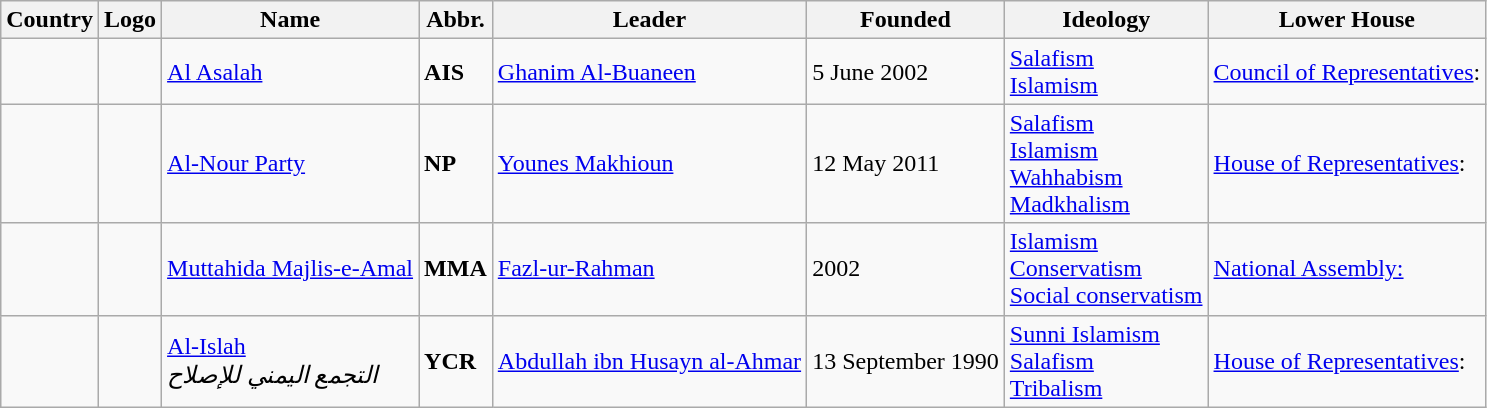<table class="wikitable sortable">
<tr>
<th>Country</th>
<th>Logo</th>
<th>Name</th>
<th>Abbr.</th>
<th>Leader</th>
<th>Founded</th>
<th>Ideology</th>
<th>Lower House</th>
</tr>
<tr>
<td></td>
<td></td>
<td><a href='#'>Al Asalah</a><br></td>
<td><strong>AIS</strong></td>
<td><a href='#'>Ghanim Al-Buaneen</a></td>
<td>5 June 2002</td>
<td><a href='#'>Salafism</a><br><a href='#'>Islamism</a></td>
<td><a href='#'>Council of Representatives</a>:</td>
</tr>
<tr>
<td></td>
<td></td>
<td><a href='#'>Al-Nour Party</a><br></td>
<td><strong>NP</strong></td>
<td><a href='#'>Younes Makhioun</a></td>
<td>12 May 2011</td>
<td><a href='#'>Salafism</a><br><a href='#'>Islamism</a><br><a href='#'>Wahhabism</a><br><a href='#'>Madkhalism</a></td>
<td><a href='#'>House of Representatives</a>:</td>
</tr>
<tr>
<td></td>
<td></td>
<td><a href='#'>Muttahida Majlis-e-Amal</a><br></td>
<td><strong>MMA</strong></td>
<td><a href='#'>Fazl-ur-Rahman</a></td>
<td>2002</td>
<td><a href='#'>Islamism</a><br><a href='#'>Conservatism</a><br><a href='#'>Social conservatism</a></td>
<td><a href='#'>National Assembly:</a></td>
</tr>
<tr>
<td></td>
<td></td>
<td><a href='#'>Al-Islah</a><br><em>التجمع اليمني للإصلاح</em></td>
<td><strong>YCR</strong></td>
<td><a href='#'>Abdullah ibn Husayn al-Ahmar</a></td>
<td>13 September 1990</td>
<td><a href='#'>Sunni Islamism</a><br><a href='#'>Salafism</a><br><a href='#'>Tribalism</a></td>
<td><a href='#'>House of Representatives</a>:</td>
</tr>
</table>
